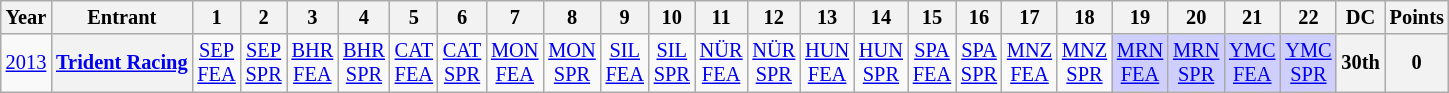<table class="wikitable" style="text-align:center; font-size:85%">
<tr>
<th>Year</th>
<th>Entrant</th>
<th>1</th>
<th>2</th>
<th>3</th>
<th>4</th>
<th>5</th>
<th>6</th>
<th>7</th>
<th>8</th>
<th>9</th>
<th>10</th>
<th>11</th>
<th>12</th>
<th>13</th>
<th>14</th>
<th>15</th>
<th>16</th>
<th>17</th>
<th>18</th>
<th>19</th>
<th>20</th>
<th>21</th>
<th>22</th>
<th>DC</th>
<th>Points</th>
</tr>
<tr>
<td><a href='#'>2013</a></td>
<th nowrap><a href='#'>Trident Racing</a></th>
<td><a href='#'>SEP<br>FEA</a></td>
<td><a href='#'>SEP<br>SPR</a></td>
<td><a href='#'>BHR<br>FEA</a></td>
<td><a href='#'>BHR<br>SPR</a></td>
<td><a href='#'>CAT<br>FEA</a></td>
<td><a href='#'>CAT<br>SPR</a></td>
<td><a href='#'>MON<br>FEA</a></td>
<td><a href='#'>MON<br>SPR</a></td>
<td><a href='#'>SIL<br>FEA</a></td>
<td><a href='#'>SIL<br>SPR</a></td>
<td><a href='#'>NÜR<br>FEA</a></td>
<td><a href='#'>NÜR<br>SPR</a></td>
<td><a href='#'>HUN<br>FEA</a></td>
<td><a href='#'>HUN<br>SPR</a></td>
<td><a href='#'>SPA<br>FEA</a></td>
<td><a href='#'>SPA<br>SPR</a></td>
<td><a href='#'>MNZ<br>FEA</a></td>
<td><a href='#'>MNZ<br>SPR</a></td>
<td style="background:#CFCFFF;"><a href='#'>MRN<br>FEA</a><br></td>
<td style="background:#CFCFFF;"><a href='#'>MRN<br>SPR</a><br></td>
<td style="background:#CFCFFF;"><a href='#'>YMC<br>FEA</a><br></td>
<td style="background:#CFCFFF;"><a href='#'>YMC<br>SPR</a><br></td>
<th>30th</th>
<th>0</th>
</tr>
</table>
